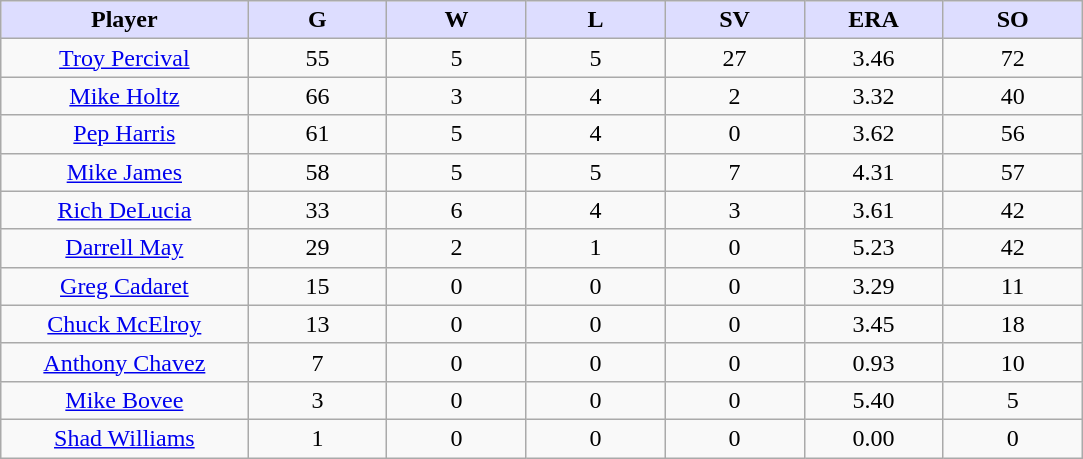<table class="wikitable sortable">
<tr>
<th style="background:#ddf; width:16%;">Player</th>
<th style="background:#ddf; width:9%;">G</th>
<th style="background:#ddf; width:9%;">W</th>
<th style="background:#ddf; width:9%;">L</th>
<th style="background:#ddf; width:9%;">SV</th>
<th style="background:#ddf; width:9%;">ERA</th>
<th style="background:#ddf; width:9%;">SO</th>
</tr>
<tr style="text-align:center;">
<td><a href='#'>Troy Percival</a></td>
<td>55</td>
<td>5</td>
<td>5</td>
<td>27</td>
<td>3.46</td>
<td>72</td>
</tr>
<tr align=center>
<td><a href='#'>Mike Holtz</a></td>
<td>66</td>
<td>3</td>
<td>4</td>
<td>2</td>
<td>3.32</td>
<td>40</td>
</tr>
<tr align=center>
<td><a href='#'>Pep Harris</a></td>
<td>61</td>
<td>5</td>
<td>4</td>
<td>0</td>
<td>3.62</td>
<td>56</td>
</tr>
<tr align=center>
<td><a href='#'>Mike James</a></td>
<td>58</td>
<td>5</td>
<td>5</td>
<td>7</td>
<td>4.31</td>
<td>57</td>
</tr>
<tr align=center>
<td><a href='#'>Rich DeLucia</a></td>
<td>33</td>
<td>6</td>
<td>4</td>
<td>3</td>
<td>3.61</td>
<td>42</td>
</tr>
<tr align=center>
<td><a href='#'>Darrell May</a></td>
<td>29</td>
<td>2</td>
<td>1</td>
<td>0</td>
<td>5.23</td>
<td>42</td>
</tr>
<tr align=center>
<td><a href='#'>Greg Cadaret</a></td>
<td>15</td>
<td>0</td>
<td>0</td>
<td>0</td>
<td>3.29</td>
<td>11</td>
</tr>
<tr align=center>
<td><a href='#'>Chuck McElroy</a></td>
<td>13</td>
<td>0</td>
<td>0</td>
<td>0</td>
<td>3.45</td>
<td>18</td>
</tr>
<tr align=center>
<td><a href='#'>Anthony Chavez</a></td>
<td>7</td>
<td>0</td>
<td>0</td>
<td>0</td>
<td>0.93</td>
<td>10</td>
</tr>
<tr align=center>
<td><a href='#'>Mike Bovee</a></td>
<td>3</td>
<td>0</td>
<td>0</td>
<td>0</td>
<td>5.40</td>
<td>5</td>
</tr>
<tr style="text-align:center;">
<td><a href='#'>Shad Williams</a></td>
<td>1</td>
<td>0</td>
<td>0</td>
<td>0</td>
<td>0.00</td>
<td>0</td>
</tr>
</table>
